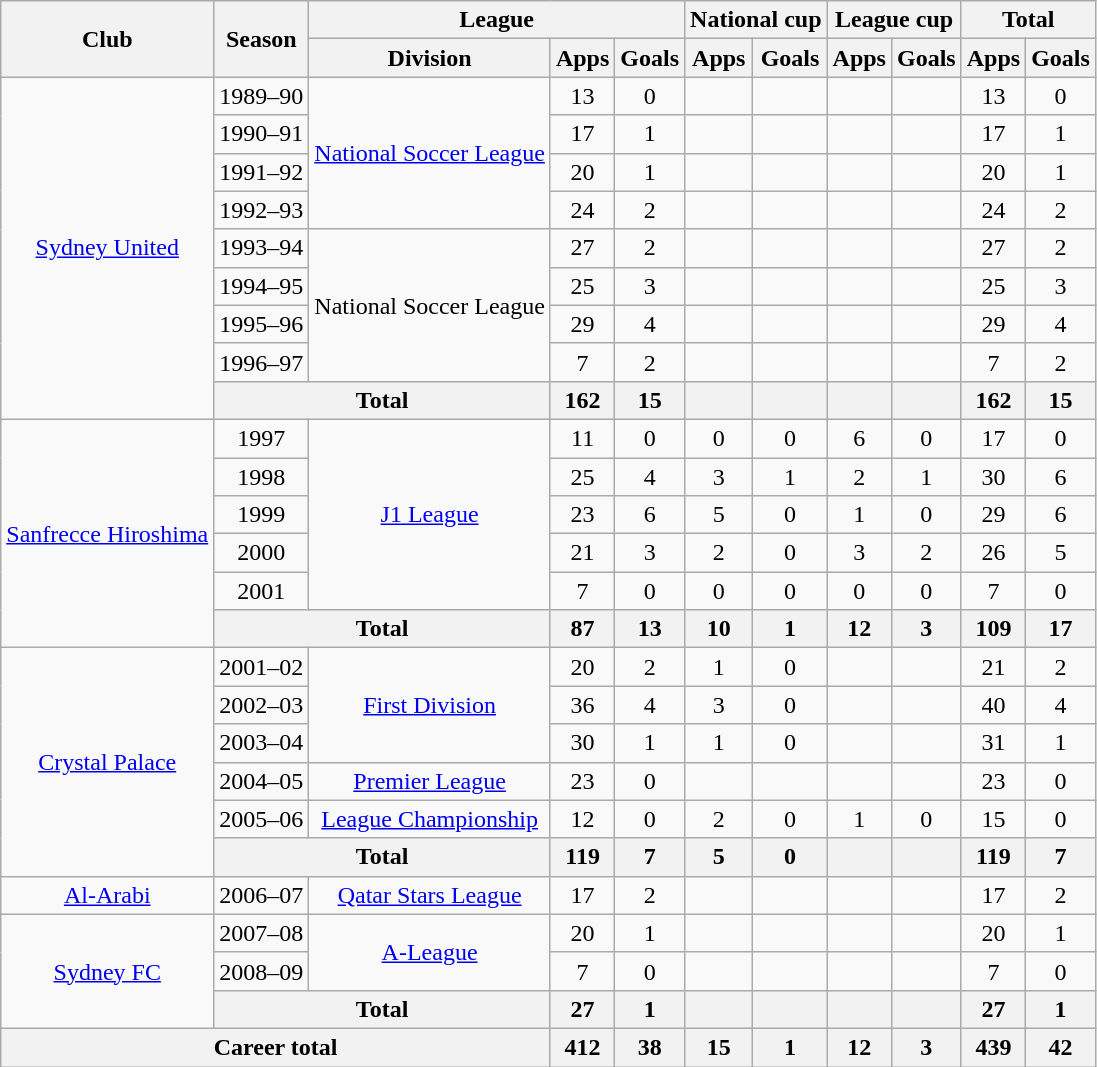<table class="wikitable" style="text-align:center">
<tr>
<th rowspan="2">Club</th>
<th rowspan="2">Season</th>
<th colspan="3">League</th>
<th colspan="2">National cup</th>
<th colspan="2">League cup</th>
<th colspan="2">Total</th>
</tr>
<tr>
<th>Division</th>
<th>Apps</th>
<th>Goals</th>
<th>Apps</th>
<th>Goals</th>
<th>Apps</th>
<th>Goals</th>
<th>Apps</th>
<th>Goals</th>
</tr>
<tr>
<td rowspan="9"><a href='#'>Sydney United</a></td>
<td>1989–90</td>
<td rowspan="4"><a href='#'>National Soccer League</a></td>
<td>13</td>
<td>0</td>
<td></td>
<td></td>
<td></td>
<td></td>
<td>13</td>
<td>0</td>
</tr>
<tr>
<td>1990–91</td>
<td>17</td>
<td>1</td>
<td></td>
<td></td>
<td></td>
<td></td>
<td>17</td>
<td>1</td>
</tr>
<tr>
<td>1991–92</td>
<td>20</td>
<td>1</td>
<td></td>
<td></td>
<td></td>
<td></td>
<td>20</td>
<td>1</td>
</tr>
<tr>
<td>1992–93</td>
<td>24</td>
<td>2</td>
<td></td>
<td></td>
<td></td>
<td></td>
<td>24</td>
<td>2</td>
</tr>
<tr>
<td>1993–94</td>
<td rowspan="4">National Soccer League</td>
<td>27</td>
<td>2</td>
<td></td>
<td></td>
<td></td>
<td></td>
<td>27</td>
<td>2</td>
</tr>
<tr>
<td>1994–95</td>
<td>25</td>
<td>3</td>
<td></td>
<td></td>
<td></td>
<td></td>
<td>25</td>
<td>3</td>
</tr>
<tr>
<td>1995–96</td>
<td>29</td>
<td>4</td>
<td></td>
<td></td>
<td></td>
<td></td>
<td>29</td>
<td>4</td>
</tr>
<tr>
<td>1996–97</td>
<td>7</td>
<td>2</td>
<td></td>
<td></td>
<td></td>
<td></td>
<td>7</td>
<td>2</td>
</tr>
<tr>
<th colspan="2">Total</th>
<th>162</th>
<th>15</th>
<th></th>
<th></th>
<th></th>
<th></th>
<th>162</th>
<th>15</th>
</tr>
<tr>
<td rowspan="6"><a href='#'>Sanfrecce Hiroshima</a></td>
<td>1997</td>
<td rowspan="5"><a href='#'>J1 League</a></td>
<td>11</td>
<td>0</td>
<td>0</td>
<td>0</td>
<td>6</td>
<td>0</td>
<td>17</td>
<td>0</td>
</tr>
<tr>
<td>1998</td>
<td>25</td>
<td>4</td>
<td>3</td>
<td>1</td>
<td>2</td>
<td>1</td>
<td>30</td>
<td>6</td>
</tr>
<tr>
<td>1999</td>
<td>23</td>
<td>6</td>
<td>5</td>
<td>0</td>
<td>1</td>
<td>0</td>
<td>29</td>
<td>6</td>
</tr>
<tr>
<td>2000</td>
<td>21</td>
<td>3</td>
<td>2</td>
<td>0</td>
<td>3</td>
<td>2</td>
<td>26</td>
<td>5</td>
</tr>
<tr>
<td>2001</td>
<td>7</td>
<td>0</td>
<td>0</td>
<td>0</td>
<td>0</td>
<td>0</td>
<td>7</td>
<td>0</td>
</tr>
<tr>
<th colspan="2">Total</th>
<th>87</th>
<th>13</th>
<th>10</th>
<th>1</th>
<th>12</th>
<th>3</th>
<th>109</th>
<th>17</th>
</tr>
<tr>
<td rowspan="6"><a href='#'>Crystal Palace</a></td>
<td>2001–02</td>
<td rowspan="3"><a href='#'>First Division</a></td>
<td>20</td>
<td>2</td>
<td>1</td>
<td>0</td>
<td></td>
<td></td>
<td>21</td>
<td>2</td>
</tr>
<tr>
<td>2002–03</td>
<td>36</td>
<td>4</td>
<td>3</td>
<td>0</td>
<td></td>
<td></td>
<td>40</td>
<td>4</td>
</tr>
<tr>
<td>2003–04</td>
<td>30</td>
<td>1</td>
<td>1</td>
<td>0</td>
<td></td>
<td></td>
<td>31</td>
<td>1</td>
</tr>
<tr>
<td>2004–05</td>
<td><a href='#'>Premier League</a></td>
<td>23</td>
<td>0</td>
<td></td>
<td></td>
<td></td>
<td></td>
<td>23</td>
<td>0</td>
</tr>
<tr>
<td>2005–06</td>
<td><a href='#'>League Championship</a></td>
<td>12</td>
<td>0</td>
<td>2</td>
<td>0</td>
<td>1</td>
<td>0</td>
<td>15</td>
<td>0</td>
</tr>
<tr>
<th colspan="2">Total</th>
<th>119</th>
<th>7</th>
<th>5</th>
<th>0</th>
<th></th>
<th></th>
<th>119</th>
<th>7</th>
</tr>
<tr>
<td><a href='#'>Al-Arabi</a></td>
<td>2006–07</td>
<td><a href='#'>Qatar Stars League</a></td>
<td>17</td>
<td>2</td>
<td></td>
<td></td>
<td></td>
<td></td>
<td>17</td>
<td>2</td>
</tr>
<tr>
<td rowspan="3"><a href='#'>Sydney FC</a></td>
<td>2007–08</td>
<td rowspan="2"><a href='#'>A-League</a></td>
<td>20</td>
<td>1</td>
<td></td>
<td></td>
<td></td>
<td></td>
<td>20</td>
<td>1</td>
</tr>
<tr>
<td>2008–09</td>
<td>7</td>
<td>0</td>
<td></td>
<td></td>
<td></td>
<td></td>
<td>7</td>
<td>0</td>
</tr>
<tr>
<th colspan="2">Total</th>
<th>27</th>
<th>1</th>
<th></th>
<th></th>
<th></th>
<th></th>
<th>27</th>
<th>1</th>
</tr>
<tr>
<th colspan="3">Career total</th>
<th>412</th>
<th>38</th>
<th>15</th>
<th>1</th>
<th>12</th>
<th>3</th>
<th>439</th>
<th>42</th>
</tr>
</table>
